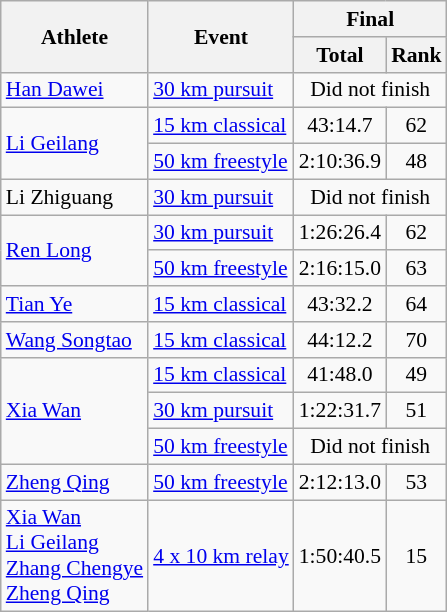<table class="wikitable" style="font-size:90%">
<tr>
<th rowspan="2">Athlete</th>
<th rowspan="2">Event</th>
<th colspan="2">Final</th>
</tr>
<tr>
<th>Total</th>
<th>Rank</th>
</tr>
<tr>
<td><a href='#'>Han Dawei</a></td>
<td><a href='#'>30 km pursuit</a></td>
<td colspan=2 align="center">Did not finish</td>
</tr>
<tr>
<td rowspan=2><a href='#'>Li Geilang</a></td>
<td><a href='#'>15 km classical</a></td>
<td align="center">43:14.7</td>
<td align="center">62</td>
</tr>
<tr>
<td><a href='#'>50 km freestyle</a></td>
<td align="center">2:10:36.9</td>
<td align="center">48</td>
</tr>
<tr>
<td>Li Zhiguang</td>
<td><a href='#'>30 km pursuit</a></td>
<td colspan=2 align="center">Did not finish</td>
</tr>
<tr>
<td rowspan=2><a href='#'>Ren Long</a></td>
<td><a href='#'>30 km pursuit</a></td>
<td align="center">1:26:26.4</td>
<td align="center">62</td>
</tr>
<tr>
<td><a href='#'>50 km freestyle</a></td>
<td align="center">2:16:15.0</td>
<td align="center">63</td>
</tr>
<tr>
<td><a href='#'>Tian Ye</a></td>
<td><a href='#'>15 km classical</a></td>
<td align="center">43:32.2</td>
<td align="center">64</td>
</tr>
<tr>
<td><a href='#'>Wang Songtao</a></td>
<td><a href='#'>15 km classical</a></td>
<td align="center">44:12.2</td>
<td align="center">70</td>
</tr>
<tr>
<td rowspan=3><a href='#'>Xia Wan</a></td>
<td><a href='#'>15 km classical</a></td>
<td align="center">41:48.0</td>
<td align="center">49</td>
</tr>
<tr>
<td><a href='#'>30 km pursuit</a></td>
<td align="center">1:22:31.7</td>
<td align="center">51</td>
</tr>
<tr>
<td><a href='#'>50 km freestyle</a></td>
<td colspan=2 align="center">Did not finish</td>
</tr>
<tr>
<td><a href='#'>Zheng Qing</a></td>
<td><a href='#'>50 km freestyle</a></td>
<td align="center">2:12:13.0</td>
<td align="center">53</td>
</tr>
<tr>
<td><a href='#'>Xia Wan</a><br><a href='#'>Li Geilang</a><br><a href='#'>Zhang Chengye</a><br><a href='#'>Zheng Qing</a></td>
<td><a href='#'>4 x 10 km relay</a></td>
<td align="center">1:50:40.5</td>
<td align="center">15</td>
</tr>
</table>
